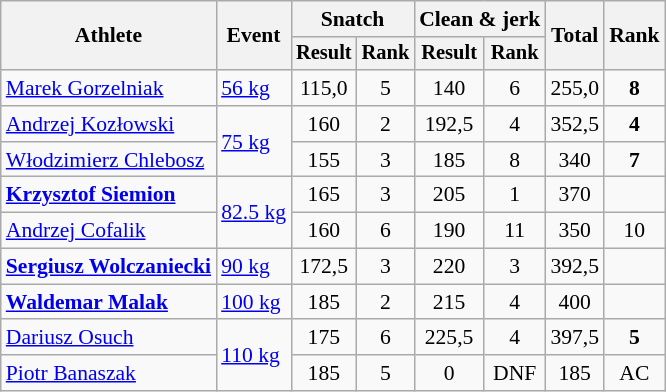<table class="wikitable" style="font-size:90%">
<tr>
<th rowspan="2">Athlete</th>
<th rowspan="2">Event</th>
<th colspan="2">Snatch</th>
<th colspan="2">Clean & jerk</th>
<th rowspan="2">Total</th>
<th rowspan="2">Rank</th>
</tr>
<tr style="font-size:95%">
<th>Result</th>
<th>Rank</th>
<th>Result</th>
<th>Rank</th>
</tr>
<tr align=center>
<td align=left><a href='#'>Marek Gorzelniak</a></td>
<td align=left><a href='#'>56 kg</a></td>
<td>115,0</td>
<td>5</td>
<td>140</td>
<td>6</td>
<td>255,0</td>
<td><strong>8</strong></td>
</tr>
<tr align=center>
<td align=left><a href='#'>Andrzej Kozłowski</a></td>
<td align=left rowspan=2><a href='#'>75 kg</a></td>
<td>160</td>
<td>2</td>
<td>192,5</td>
<td>4</td>
<td>352,5</td>
<td><strong>4</strong></td>
</tr>
<tr align=center>
<td align=left><a href='#'>Włodzimierz Chlebosz</a></td>
<td>155</td>
<td>3</td>
<td>185</td>
<td>8</td>
<td>340</td>
<td><strong>7</strong></td>
</tr>
<tr align=center>
<td align=left><strong><a href='#'>Krzysztof Siemion</a></strong></td>
<td align=left rowspan=2><a href='#'>82.5 kg</a></td>
<td>165</td>
<td>3</td>
<td>205</td>
<td>1</td>
<td>370</td>
<td></td>
</tr>
<tr align=center>
<td align=left><a href='#'>Andrzej Cofalik</a></td>
<td>160</td>
<td>6</td>
<td>190</td>
<td>11</td>
<td>350</td>
<td>10</td>
</tr>
<tr align=center>
<td align=left><strong><a href='#'>Sergiusz Wolczaniecki</a></strong></td>
<td align=left rowspan=1><a href='#'>90 kg</a></td>
<td>172,5</td>
<td>3</td>
<td>220</td>
<td>3</td>
<td>392,5</td>
<td></td>
</tr>
<tr align=center>
<td align=left><strong><a href='#'>Waldemar Malak</a></strong></td>
<td align=left rowspan=1><a href='#'>100 kg</a></td>
<td>185</td>
<td>2</td>
<td>215</td>
<td>4</td>
<td>400</td>
<td></td>
</tr>
<tr align=center>
<td align=left><a href='#'>Dariusz Osuch</a></td>
<td align=left rowspan=2><a href='#'>110 kg</a></td>
<td>175</td>
<td>6</td>
<td>225,5</td>
<td>4</td>
<td>397,5</td>
<td><strong>5</strong></td>
</tr>
<tr align=center>
<td align=left><a href='#'>Piotr Banaszak</a></td>
<td>185</td>
<td>5</td>
<td>0</td>
<td>DNF</td>
<td>185</td>
<td>AC</td>
</tr>
</table>
